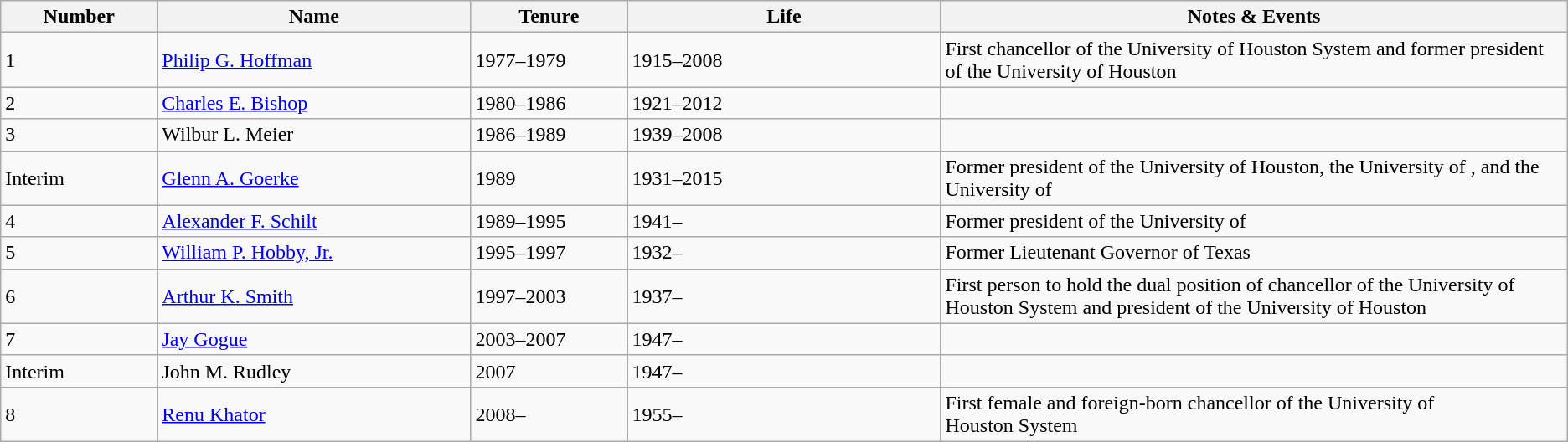<table class="wikitable">
<tr>
<th bgcolor="#e5e5e5" width="10%">Number</th>
<th bgcolor="#e5e5e5" width="20%">Name</th>
<th bgcolor="#e5e5e5" width="10%">Tenure</th>
<th bgcolor="#e5e5e5" width="20%">Life</th>
<th bgcolor="#e5e5e5" width="50%">Notes & Events</th>
</tr>
<tr>
<td>1</td>
<td><a href='#'>Philip G. Hoffman</a></td>
<td>1977–1979</td>
<td>1915–2008</td>
<td>First chancellor of the University of Houston System and former president of the University of Houston</td>
</tr>
<tr>
<td>2</td>
<td><a href='#'>Charles E. Bishop</a></td>
<td>1980–1986</td>
<td>1921–2012</td>
<td></td>
</tr>
<tr>
<td>3</td>
<td>Wilbur L. Meier</td>
<td>1986–1989</td>
<td>1939–2008</td>
<td></td>
</tr>
<tr>
<td>Interim</td>
<td><a href='#'>Glenn A. Goerke</a></td>
<td>1989</td>
<td>1931–2015</td>
<td>Former president of the University of Houston, the University of , and the University of </td>
</tr>
<tr>
<td>4</td>
<td><a href='#'>Alexander F. Schilt</a></td>
<td>1989–1995</td>
<td>1941–</td>
<td>Former president of the University of </td>
</tr>
<tr>
<td>5</td>
<td><a href='#'>William P. Hobby, Jr.</a></td>
<td>1995–1997</td>
<td>1932–</td>
<td>Former Lieutenant Governor of Texas</td>
</tr>
<tr>
<td>6</td>
<td><a href='#'>Arthur K. Smith</a></td>
<td>1997–2003</td>
<td>1937–</td>
<td>First person to hold the dual position of chancellor of the University of Houston System and president of the University of Houston</td>
</tr>
<tr>
<td>7</td>
<td><a href='#'>Jay Gogue</a></td>
<td>2003–2007</td>
<td>1947–</td>
<td></td>
</tr>
<tr>
<td>Interim</td>
<td>John M. Rudley</td>
<td>2007</td>
<td>1947–</td>
<td></td>
</tr>
<tr>
<td>8</td>
<td><a href='#'>Renu Khator</a></td>
<td>2008–</td>
<td>1955–</td>
<td>First female and foreign-born chancellor of the University of Houston System</td>
</tr>
</table>
